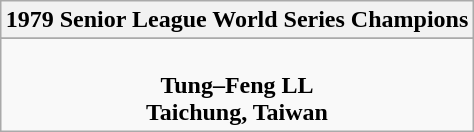<table class="wikitable" style="text-align: center; margin: 0 auto;">
<tr>
<th>1979 Senior League World Series Champions</th>
</tr>
<tr>
</tr>
<tr>
<td><br><strong>Tung–Feng LL</strong><br><strong>Taichung, Taiwan</strong></td>
</tr>
</table>
